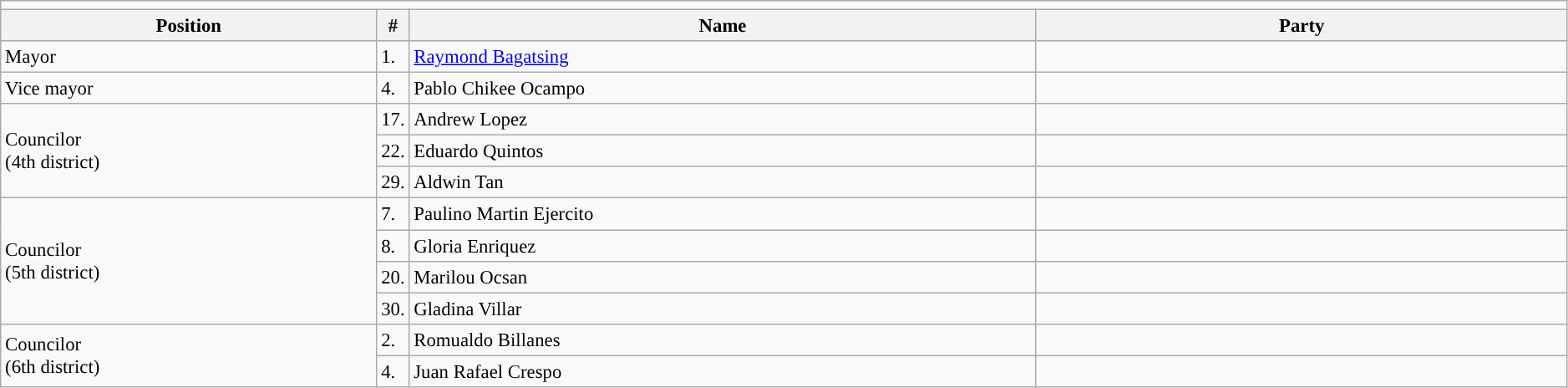<table class=wikitable style="font-size:95%" width=99%>
<tr>
<td colspan="5"></td>
</tr>
<tr>
<th width=24%>Position</th>
<th width=1%>#</th>
<th width=40%>Name</th>
<th colspan=2>Party</th>
</tr>
<tr>
<td>Mayor</td>
<td>1.</td>
<td><a href='#'>Raymond Bagatsing</a></td>
<td></td>
</tr>
<tr>
<td>Vice mayor</td>
<td>4.</td>
<td>Pablo Chikee Ocampo</td>
<td></td>
</tr>
<tr>
<td rowspan="3">Councilor<br>(4th district)</td>
<td>17.</td>
<td>Andrew Lopez</td>
<td></td>
</tr>
<tr>
<td>22.</td>
<td>Eduardo Quintos</td>
<td></td>
</tr>
<tr>
<td>29.</td>
<td>Aldwin Tan</td>
<td></td>
</tr>
<tr>
<td rowspan="4">Councilor<br>(5th district)</td>
<td>7.</td>
<td>Paulino Martin Ejercito</td>
<td></td>
</tr>
<tr>
<td>8.</td>
<td>Gloria Enriquez</td>
<td></td>
</tr>
<tr>
<td>20.</td>
<td>Marilou Ocsan</td>
<td></td>
</tr>
<tr>
<td>30.</td>
<td>Gladina Villar</td>
<td></td>
</tr>
<tr>
<td rowspan="2">Councilor<br>(6th district)</td>
<td>2.</td>
<td>Romualdo Billanes</td>
<td></td>
</tr>
<tr>
<td>4.</td>
<td>Juan Rafael Crespo</td>
<td></td>
</tr>
</table>
